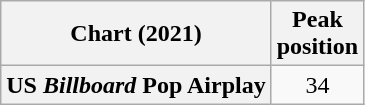<table class="wikitable sortable plainrowheaders" style="text-align:center">
<tr>
<th scope="col">Chart (2021)</th>
<th scope="col">Peak<br>position</th>
</tr>
<tr>
<th scope="row">US <em>Billboard</em> Pop Airplay</th>
<td>34</td>
</tr>
</table>
